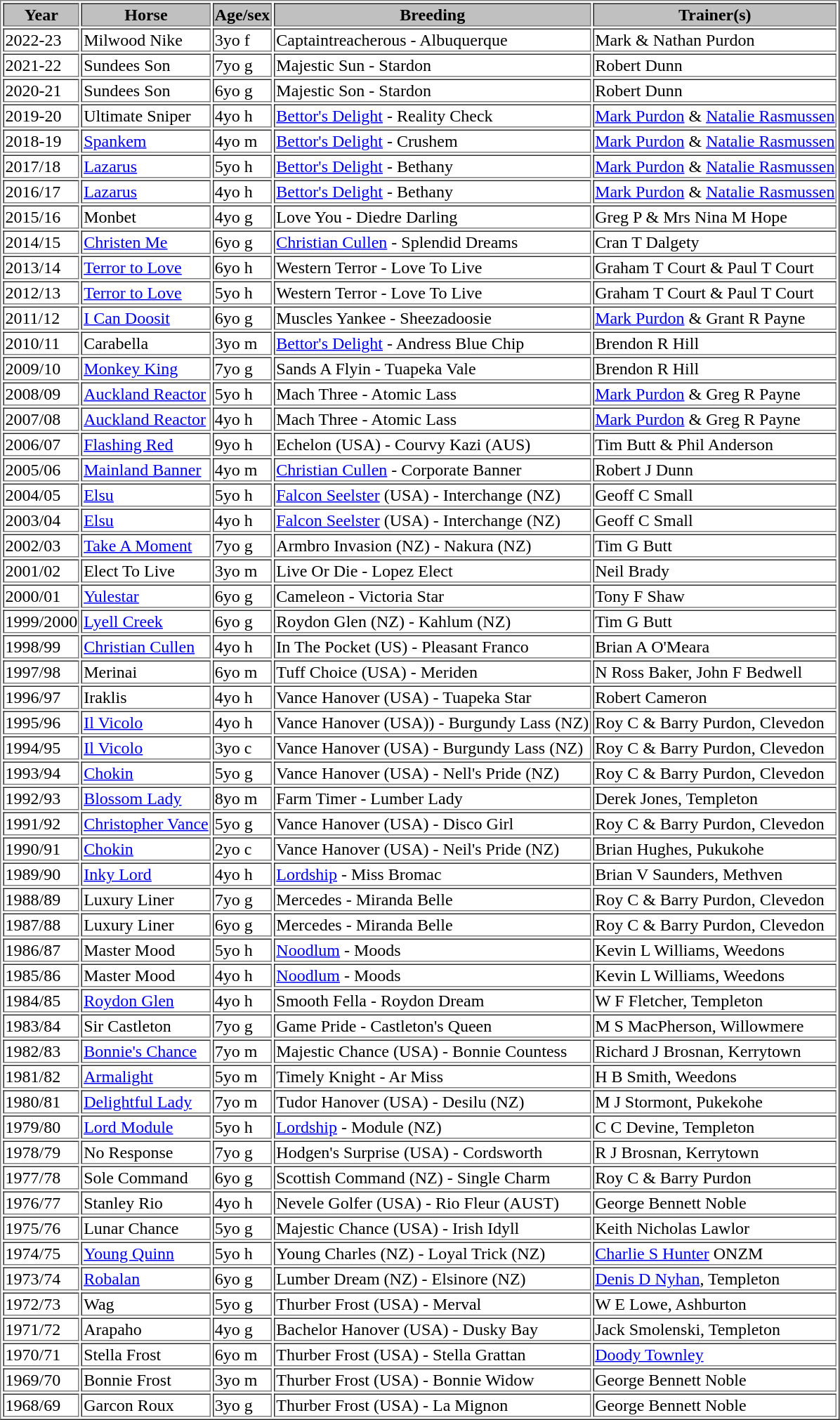<table class = "sortable" | border="1">
<tr style="text-align:center; background:silver; color:black">
<th>Year</th>
<th>Horse</th>
<th>Age/sex</th>
<th>Breeding</th>
<th>Trainer(s)</th>
</tr>
<tr>
<td>2022-23 </td>
<td>Milwood Nike</td>
<td>3yo f</td>
<td>Captaintreacherous - Albuquerque</td>
<td>Mark & Nathan Purdon</td>
</tr>
<tr>
<td>2021-22</td>
<td>Sundees Son</td>
<td>7yo g</td>
<td>Majestic Sun - Stardon</td>
<td>Robert Dunn</td>
</tr>
<tr>
<td>2020-21</td>
<td>Sundees Son</td>
<td>6yo g</td>
<td>Majestic Son - Stardon</td>
<td>Robert Dunn</td>
</tr>
<tr>
<td>2019-20</td>
<td>Ultimate Sniper</td>
<td>4yo h</td>
<td><a href='#'>Bettor's Delight</a> - Reality Check</td>
<td><a href='#'>Mark Purdon</a> & <a href='#'>Natalie Rasmussen</a></td>
</tr>
<tr>
<td>2018-19</td>
<td><a href='#'>Spankem</a></td>
<td>4yo m</td>
<td><a href='#'>Bettor's Delight</a> - Crushem</td>
<td><a href='#'>Mark Purdon</a> & <a href='#'>Natalie Rasmussen</a></td>
</tr>
<tr>
<td>2017/18</td>
<td><a href='#'>Lazarus</a></td>
<td>5yo h</td>
<td><a href='#'>Bettor's Delight</a> - Bethany</td>
<td><a href='#'>Mark Purdon</a> & <a href='#'>Natalie Rasmussen</a></td>
</tr>
<tr>
<td>2016/17</td>
<td><a href='#'>Lazarus</a></td>
<td>4yo h</td>
<td><a href='#'>Bettor's Delight</a> - Bethany</td>
<td><a href='#'>Mark Purdon</a> & <a href='#'>Natalie Rasmussen</a></td>
</tr>
<tr>
<td>2015/16</td>
<td>Monbet</td>
<td>4yo g</td>
<td>Love You - Diedre Darling</td>
<td>Greg P & Mrs Nina M Hope</td>
</tr>
<tr>
<td>2014/15</td>
<td><a href='#'>Christen Me</a></td>
<td>6yo g</td>
<td><a href='#'>Christian Cullen</a> - Splendid Dreams</td>
<td>Cran T Dalgety</td>
</tr>
<tr>
<td>2013/14</td>
<td><a href='#'>Terror to Love</a></td>
<td>6yo h</td>
<td>Western Terror - Love To Live</td>
<td>Graham T Court & Paul T Court</td>
</tr>
<tr>
<td>2012/13</td>
<td><a href='#'>Terror to Love</a></td>
<td>5yo h</td>
<td>Western Terror - Love To Live</td>
<td>Graham T Court & Paul T Court</td>
</tr>
<tr>
<td>2011/12</td>
<td><a href='#'>I Can Doosit</a></td>
<td>6yo g</td>
<td>Muscles Yankee - Sheezadoosie</td>
<td><a href='#'>Mark Purdon</a> & Grant R Payne</td>
</tr>
<tr>
<td>2010/11</td>
<td>Carabella</td>
<td>3yo m</td>
<td><a href='#'>Bettor's Delight</a> - Andress Blue Chip</td>
<td>Brendon R Hill</td>
</tr>
<tr>
<td>2009/10</td>
<td><a href='#'>Monkey King</a></td>
<td>7yo g</td>
<td>Sands A Flyin - Tuapeka Vale</td>
<td>Brendon R Hill</td>
</tr>
<tr>
<td>2008/09</td>
<td><a href='#'>Auckland Reactor</a></td>
<td>5yo h</td>
<td>Mach Three - Atomic Lass</td>
<td><a href='#'>Mark Purdon</a> & Greg R Payne</td>
</tr>
<tr>
<td>2007/08</td>
<td><a href='#'>Auckland Reactor</a></td>
<td>4yo h</td>
<td>Mach Three - Atomic Lass</td>
<td><a href='#'>Mark Purdon</a> & Greg R Payne</td>
</tr>
<tr>
<td>2006/07</td>
<td><a href='#'>Flashing Red</a></td>
<td>9yo h</td>
<td>Echelon (USA) - Courvy Kazi (AUS)</td>
<td>Tim Butt & Phil Anderson</td>
</tr>
<tr>
<td>2005/06</td>
<td><a href='#'>Mainland Banner</a></td>
<td>4yo m</td>
<td><a href='#'>Christian Cullen</a> - Corporate Banner</td>
<td>Robert J Dunn</td>
</tr>
<tr>
<td>2004/05</td>
<td><a href='#'>Elsu</a></td>
<td>5yo h</td>
<td><a href='#'>Falcon Seelster</a> (USA) - Interchange (NZ)</td>
<td>Geoff C Small</td>
</tr>
<tr>
<td>2003/04</td>
<td><a href='#'>Elsu</a></td>
<td>4yo h</td>
<td><a href='#'>Falcon Seelster</a> (USA) - Interchange (NZ)</td>
<td>Geoff C Small</td>
</tr>
<tr>
<td>2002/03</td>
<td><a href='#'>Take A Moment</a></td>
<td>7yo g</td>
<td>Armbro Invasion (NZ) - Nakura (NZ)</td>
<td>Tim G Butt</td>
</tr>
<tr>
<td>2001/02</td>
<td>Elect To Live</td>
<td>3yo m</td>
<td>Live Or Die - Lopez Elect</td>
<td>Neil Brady</td>
</tr>
<tr>
<td>2000/01</td>
<td><a href='#'>Yulestar</a></td>
<td>6yo g</td>
<td>Cameleon - Victoria Star</td>
<td>Tony F Shaw</td>
</tr>
<tr>
<td>1999/2000</td>
<td><a href='#'>Lyell Creek</a></td>
<td>6yo g</td>
<td>Roydon Glen (NZ) - Kahlum (NZ)</td>
<td>Tim G Butt</td>
</tr>
<tr>
<td>1998/99</td>
<td><a href='#'>Christian Cullen</a></td>
<td>4yo h</td>
<td>In The Pocket (US) - Pleasant Franco</td>
<td>Brian A O'Meara</td>
</tr>
<tr>
<td>1997/98</td>
<td>Merinai</td>
<td>6yo m</td>
<td>Tuff Choice (USA) - Meriden</td>
<td>N Ross Baker, John F Bedwell</td>
</tr>
<tr>
<td>1996/97</td>
<td>Iraklis</td>
<td>4yo h</td>
<td>Vance Hanover (USA) - Tuapeka Star</td>
<td>Robert Cameron</td>
</tr>
<tr>
<td>1995/96</td>
<td><a href='#'>Il Vicolo</a></td>
<td>4yo h</td>
<td>Vance Hanover (USA)) - Burgundy Lass (NZ)</td>
<td>Roy C & Barry Purdon, Clevedon</td>
</tr>
<tr>
<td>1994/95</td>
<td><a href='#'>Il Vicolo</a></td>
<td>3yo c</td>
<td>Vance Hanover (USA) - Burgundy Lass (NZ)</td>
<td>Roy C & Barry Purdon, Clevedon</td>
</tr>
<tr>
<td>1993/94</td>
<td><a href='#'>Chokin</a></td>
<td>5yo g</td>
<td>Vance Hanover (USA) - Nell's Pride (NZ)</td>
<td>Roy C & Barry Purdon, Clevedon</td>
</tr>
<tr>
<td>1992/93</td>
<td><a href='#'>Blossom Lady</a></td>
<td>8yo m</td>
<td>Farm Timer - Lumber Lady</td>
<td>Derek Jones, Templeton</td>
</tr>
<tr>
<td>1991/92</td>
<td><a href='#'>Christopher Vance</a></td>
<td>5yo g</td>
<td>Vance Hanover (USA) - Disco Girl</td>
<td>Roy C & Barry Purdon, Clevedon</td>
</tr>
<tr>
<td>1990/91</td>
<td><a href='#'>Chokin</a></td>
<td>2yo c</td>
<td>Vance Hanover (USA) - Neil's Pride (NZ)</td>
<td>Brian Hughes, Pukukohe</td>
</tr>
<tr>
<td>1989/90</td>
<td><a href='#'>Inky Lord</a></td>
<td>4yo h</td>
<td><a href='#'>Lordship</a> - Miss Bromac</td>
<td>Brian V Saunders, Methven</td>
</tr>
<tr>
<td>1988/89</td>
<td>Luxury Liner</td>
<td>7yo g</td>
<td>Mercedes - Miranda Belle</td>
<td>Roy C & Barry Purdon, Clevedon</td>
</tr>
<tr>
<td>1987/88</td>
<td>Luxury Liner</td>
<td>6yo g</td>
<td>Mercedes - Miranda Belle</td>
<td>Roy C & Barry Purdon, Clevedon</td>
</tr>
<tr>
<td>1986/87</td>
<td>Master Mood</td>
<td>5yo h</td>
<td><a href='#'>Noodlum</a> - Moods</td>
<td>Kevin L Williams, Weedons</td>
</tr>
<tr>
<td>1985/86</td>
<td>Master Mood</td>
<td>4yo h</td>
<td><a href='#'>Noodlum</a> - Moods</td>
<td>Kevin L Williams, Weedons</td>
</tr>
<tr>
<td>1984/85</td>
<td><a href='#'>Roydon Glen</a></td>
<td>4yo h</td>
<td>Smooth Fella - Roydon Dream</td>
<td>W F Fletcher, Templeton</td>
</tr>
<tr>
<td>1983/84</td>
<td>Sir Castleton</td>
<td>7yo g</td>
<td>Game Pride - Castleton's Queen</td>
<td>M S MacPherson, Willowmere</td>
</tr>
<tr>
<td>1982/83</td>
<td><a href='#'>Bonnie's Chance</a></td>
<td>7yo m</td>
<td>Majestic Chance (USA) - Bonnie Countess</td>
<td>Richard J Brosnan, Kerrytown</td>
</tr>
<tr>
<td>1981/82</td>
<td><a href='#'>Armalight</a></td>
<td>5yo m</td>
<td>Timely Knight - Ar Miss</td>
<td>H B Smith, Weedons</td>
</tr>
<tr>
<td>1980/81</td>
<td><a href='#'>Delightful Lady</a></td>
<td>7yo m</td>
<td>Tudor Hanover (USA) - Desilu (NZ)</td>
<td>M J Stormont, Pukekohe</td>
</tr>
<tr>
<td>1979/80</td>
<td><a href='#'>Lord Module</a></td>
<td>5yo h</td>
<td><a href='#'>Lordship</a> - Module (NZ)</td>
<td>C C Devine, Templeton</td>
</tr>
<tr>
<td>1978/79</td>
<td>No Response</td>
<td>7yo g</td>
<td>Hodgen's Surprise (USA) - Cordsworth</td>
<td>R J Brosnan, Kerrytown</td>
</tr>
<tr>
<td>1977/78</td>
<td>Sole Command</td>
<td>6yo g</td>
<td>Scottish Command (NZ) - Single Charm</td>
<td>Roy C & Barry Purdon</td>
</tr>
<tr>
<td>1976/77</td>
<td>Stanley Rio</td>
<td>4yo h</td>
<td>Nevele Golfer (USA) - Rio Fleur (AUST)</td>
<td>George Bennett Noble</td>
</tr>
<tr>
<td>1975/76</td>
<td>Lunar Chance</td>
<td>5yo g</td>
<td>Majestic Chance (USA) - Irish Idyll</td>
<td>Keith Nicholas Lawlor</td>
</tr>
<tr>
<td>1974/75</td>
<td><a href='#'>Young Quinn</a></td>
<td>5yo h</td>
<td>Young Charles (NZ) - Loyal Trick (NZ)</td>
<td><a href='#'>Charlie S Hunter</a> ONZM</td>
</tr>
<tr>
<td>1973/74</td>
<td><a href='#'>Robalan</a></td>
<td>6yo g</td>
<td>Lumber Dream (NZ) - Elsinore (NZ)</td>
<td><a href='#'>Denis D Nyhan</a>, Templeton</td>
</tr>
<tr>
<td>1972/73</td>
<td>Wag</td>
<td>5yo g</td>
<td>Thurber Frost (USA) - Merval</td>
<td>W E Lowe, Ashburton</td>
</tr>
<tr>
<td>1971/72</td>
<td>Arapaho</td>
<td>4yo g</td>
<td>Bachelor Hanover (USA) - Dusky Bay</td>
<td>Jack Smolenski, Templeton</td>
</tr>
<tr>
<td>1970/71</td>
<td>Stella Frost</td>
<td>6yo  m</td>
<td>Thurber Frost (USA) - Stella Grattan</td>
<td><a href='#'>Doody Townley</a></td>
</tr>
<tr>
<td>1969/70</td>
<td>Bonnie Frost</td>
<td>3yo m</td>
<td>Thurber Frost (USA) - Bonnie Widow</td>
<td>George Bennett Noble</td>
</tr>
<tr>
<td>1968/69</td>
<td>Garcon Roux</td>
<td>3yo g</td>
<td>Thurber Frost (USA) - La Mignon</td>
<td>George Bennett Noble</td>
</tr>
</table>
